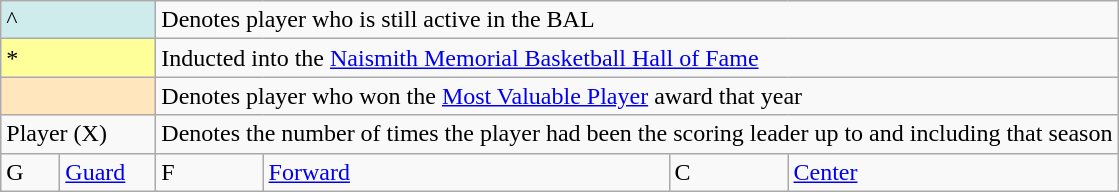<table class="wikitable">
<tr>
<td style="background-color:#CFECEC; width:6em" colspan=2>^</td>
<td colspan=5>Denotes player who is still active in the BAL</td>
</tr>
<tr>
<td style="background-color:#FFFF99; width:6em" colspan=2>*</td>
<td colspan=5>Inducted into the <a href='#'>Naismith Memorial Basketball Hall of Fame</a></td>
</tr>
<tr>
<td style="background-color:#FFE6BD; border:1px solid #aaaaaa; width:6em" colspan=2></td>
<td colspan=5>Denotes player who won the <a href='#'>Most Valuable Player</a> award that year</td>
</tr>
<tr>
<td colspan=2>Player (X)</td>
<td colspan=5>Denotes the number of times the player had been the scoring leader up to and including that season</td>
</tr>
<tr>
<td style="width:2em">G</td>
<td colspan=2><a href='#'>Guard</a></td>
<td>F</td>
<td><a href='#'>Forward</a></td>
<td>C</td>
<td><a href='#'>Center</a></td>
</tr>
</table>
